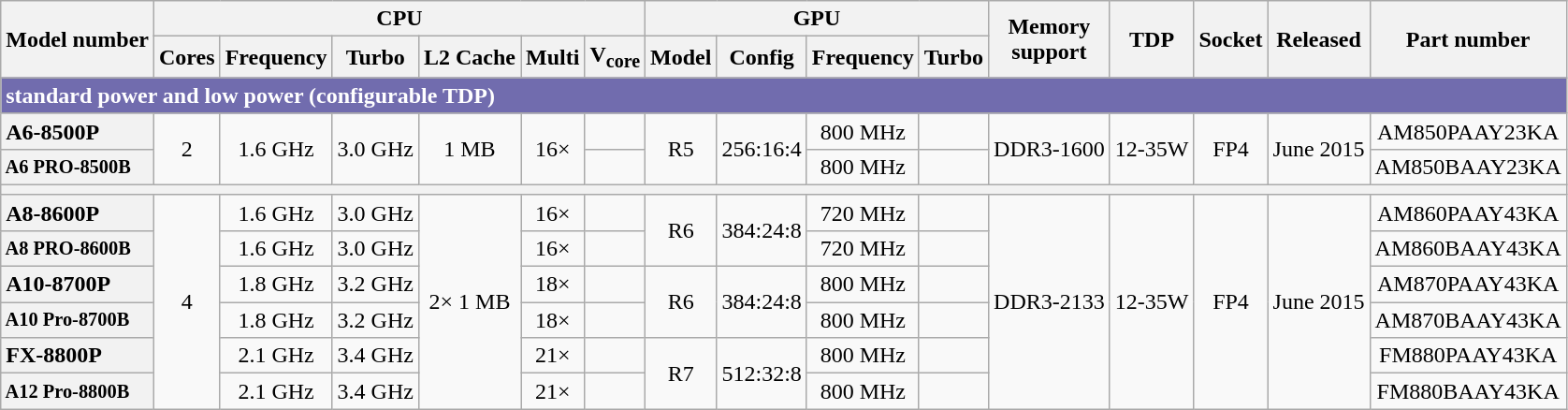<table class="wikitable" style="text-align: center">
<tr>
<th style="text-align:left" rowspan="2">Model number</th>
<th colspan="6">CPU</th>
<th colspan="4">GPU</th>
<th rowspan="2">Memory<br>support</th>
<th rowspan="2">TDP</th>
<th rowspan="2">Socket</th>
<th rowspan="2">Released</th>
<th rowspan="2">Part number</th>
</tr>
<tr>
<th>Cores</th>
<th>Frequency</th>
<th>Turbo</th>
<th>L2 Cache</th>
<th>Multi</th>
<th>V<sub>core</sub></th>
<th>Model</th>
<th>Config</th>
<th>Frequency</th>
<th>Turbo</th>
</tr>
<tr>
<th style="text-align:left; background:#716cae; color:white;" colspan="16">standard power and low power (configurable TDP)</th>
</tr>
<tr>
<th style="text-align:left">A6-8500P</th>
<td rowspan="2">2</td>
<td rowspan="2">1.6 GHz</td>
<td rowspan="2">3.0 GHz</td>
<td rowspan="2">1 MB</td>
<td rowspan="2">16×</td>
<td></td>
<td rowspan="2">R5</td>
<td rowspan="2">256:16:4</td>
<td>800 MHz</td>
<td></td>
<td rowspan="2">DDR3-1600</td>
<td rowspan="2">12-35W</td>
<td rowspan="2">FP4</td>
<td rowspan="2">June 2015</td>
<td>AM850PAAY23KA</td>
</tr>
<tr>
<th style="text-align:left; font-size:85%">A6 PRO-8500B</th>
<td></td>
<td>800 MHz</td>
<td></td>
<td>AM850BAAY23KA</td>
</tr>
<tr>
<th colspan="16"></th>
</tr>
<tr>
<th style="text-align:left">A8-8600P</th>
<td rowspan="6">4</td>
<td>1.6 GHz</td>
<td>3.0 GHz</td>
<td rowspan="6">2× 1 MB</td>
<td>16×</td>
<td></td>
<td rowspan="2">R6</td>
<td rowspan="2">384:24:8</td>
<td>720 MHz</td>
<td></td>
<td rowspan="6">DDR3-2133</td>
<td rowspan="6">12-35W</td>
<td rowspan="6">FP4</td>
<td rowspan="6">June 2015</td>
<td>AM860PAAY43KA</td>
</tr>
<tr>
<th style="text-align:left; font-size:85%">A8 PRO-8600B</th>
<td>1.6 GHz</td>
<td>3.0 GHz</td>
<td>16×</td>
<td></td>
<td>720 MHz</td>
<td></td>
<td>AM860BAAY43KA</td>
</tr>
<tr>
<th style="text-align:left">A10-8700P</th>
<td>1.8 GHz</td>
<td>3.2 GHz</td>
<td>18×</td>
<td></td>
<td rowspan="2">R6</td>
<td rowspan="2">384:24:8</td>
<td>800 MHz</td>
<td></td>
<td>AM870PAAY43KA</td>
</tr>
<tr>
<th style="text-align:left; font-size:85%">A10 Pro-8700B</th>
<td>1.8 GHz</td>
<td>3.2 GHz</td>
<td>18×</td>
<td></td>
<td>800 MHz</td>
<td></td>
<td>AM870BAAY43KA</td>
</tr>
<tr>
<th style="text-align:left">FX-8800P</th>
<td>2.1 GHz</td>
<td>3.4 GHz</td>
<td>21×</td>
<td></td>
<td rowspan="2">R7</td>
<td rowspan="2">512:32:8</td>
<td>800 MHz</td>
<td></td>
<td>FM880PAAY43KA</td>
</tr>
<tr>
<th style="text-align:left; font-size:85%">A12 Pro-8800B</th>
<td>2.1 GHz</td>
<td>3.4 GHz</td>
<td>21×</td>
<td></td>
<td>800 MHz</td>
<td></td>
<td>FM880BAAY43KA</td>
</tr>
</table>
